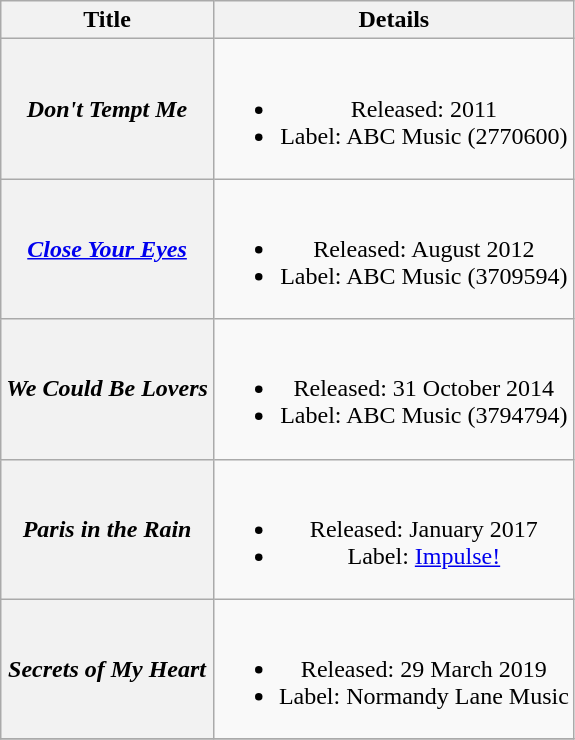<table class="wikitable plainrowheaders" style="text-align:center;" border="1">
<tr>
<th scope="col">Title</th>
<th scope="col">Details</th>
</tr>
<tr>
<th scope="row"><em>Don't Tempt Me</em></th>
<td><br><ul><li>Released: 2011</li><li>Label: ABC Music (2770600)</li></ul></td>
</tr>
<tr>
<th scope="row"><em><a href='#'>Close Your Eyes</a></em></th>
<td><br><ul><li>Released: August 2012</li><li>Label: ABC Music (3709594)</li></ul></td>
</tr>
<tr>
<th scope="row"><em>We Could Be Lovers</em></th>
<td><br><ul><li>Released: 31 October 2014</li><li>Label: ABC Music (3794794)</li></ul></td>
</tr>
<tr>
<th scope="row"><em>Paris in the Rain</em></th>
<td><br><ul><li>Released: January 2017</li><li>Label: <a href='#'>Impulse!</a></li></ul></td>
</tr>
<tr>
<th scope="row"><em>Secrets of My Heart</em></th>
<td><br><ul><li>Released: 29 March 2019</li><li>Label: Normandy Lane Music</li></ul></td>
</tr>
<tr>
</tr>
</table>
